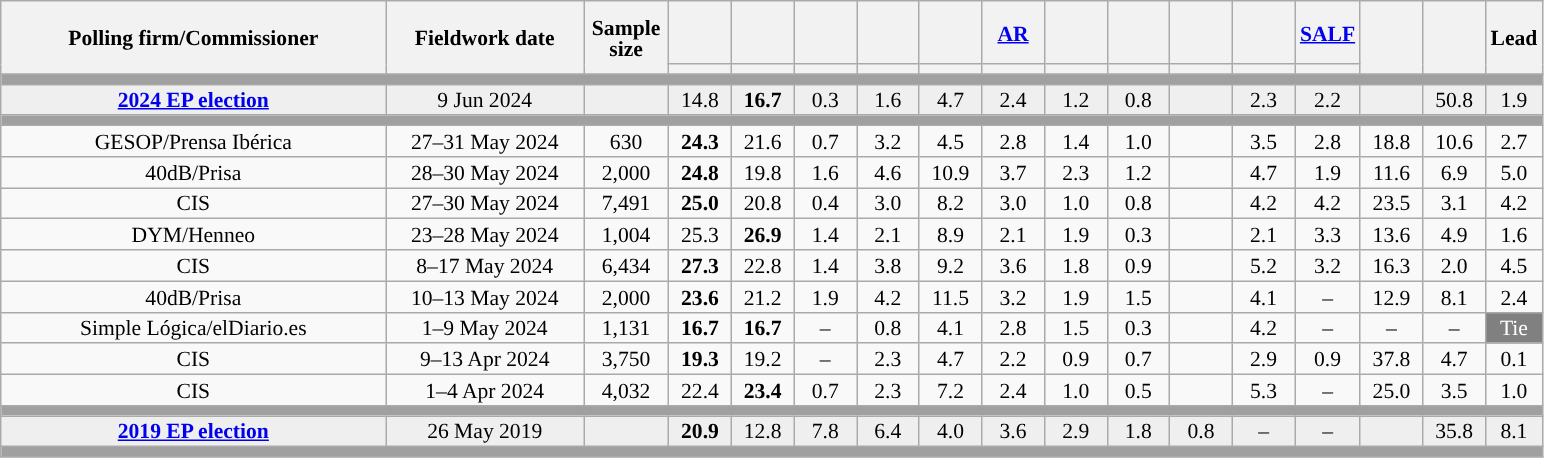<table class="wikitable collapsible collapsed" style="text-align:center; font-size:90%; line-height:14px;">
<tr style="height:42px;">
<th style="width:250px;" rowspan="2">Polling firm/Commissioner</th>
<th style="width:125px;" rowspan="2">Fieldwork date</th>
<th style="width:50px;" rowspan="2">Sample size</th>
<th style="width:35px;"></th>
<th style="width:35px;"></th>
<th style="width:35px;"></th>
<th style="width:35px;"><br></th>
<th style="width:35px;"></th>
<th style="width:35px;"><a href='#'>AR</a></th>
<th style="width:35px;"><br></th>
<th style="width:35px;"></th>
<th style="width:35px;"></th>
<th style="width:35px;"></th>
<th style="width:35px;"><a href='#'>SALF</a></th>
<th style="width:35px;" rowspan="2"></th>
<th style="width:35px;" rowspan="2"></th>
<th style="width:30px;" rowspan="2">Lead</th>
</tr>
<tr>
<th style="color:inherit;background:"></th>
<th style="color:inherit;background:"></th>
<th style="color:inherit;background:"></th>
<th style="color:inherit;background:"></th>
<th style="color:inherit;background:"></th>
<th style="color:inherit;background:"></th>
<th style="color:inherit;background:"></th>
<th style="color:inherit;background:"></th>
<th style="color:inherit;background:"></th>
<th style="color:inherit;background:"></th>
<th style="color:inherit;background:"></th>
</tr>
<tr>
<td colspan="17" style="background:#A0A0A0"></td>
</tr>
<tr style="background:#EFEFEF;">
<td><strong><a href='#'>2024 EP election</a></strong></td>
<td>9 Jun 2024</td>
<td></td>
<td>14.8</td>
<td><strong>16.7</strong></td>
<td>0.3</td>
<td>1.6</td>
<td>4.7</td>
<td>2.4</td>
<td>1.2</td>
<td>0.8</td>
<td></td>
<td>2.3</td>
<td>2.2</td>
<td></td>
<td>50.8</td>
<td style="background:">1.9</td>
</tr>
<tr>
<td colspan="17" style="background:#A0A0A0"></td>
</tr>
<tr>
<td>GESOP/Prensa Ibérica</td>
<td>27–31 May 2024</td>
<td>630</td>
<td><strong>24.3</strong></td>
<td>21.6</td>
<td>0.7</td>
<td>3.2</td>
<td>4.5</td>
<td>2.8</td>
<td>1.4</td>
<td>1.0</td>
<td></td>
<td>3.5</td>
<td>2.8</td>
<td>18.8</td>
<td>10.6</td>
<td style="background:">2.7</td>
</tr>
<tr>
<td>40dB/Prisa</td>
<td>28–30 May 2024</td>
<td>2,000</td>
<td><strong>24.8</strong></td>
<td>19.8</td>
<td>1.6</td>
<td>4.6</td>
<td>10.9</td>
<td>3.7</td>
<td>2.3</td>
<td>1.2</td>
<td></td>
<td>4.7</td>
<td>1.9</td>
<td>11.6</td>
<td>6.9</td>
<td style="background:">5.0</td>
</tr>
<tr>
<td>CIS</td>
<td>27–30 May 2024</td>
<td>7,491</td>
<td><strong>25.0</strong></td>
<td>20.8</td>
<td>0.4</td>
<td>3.0</td>
<td>8.2</td>
<td>3.0</td>
<td>1.0</td>
<td>0.8</td>
<td></td>
<td>4.2</td>
<td>4.2</td>
<td>23.5</td>
<td>3.1</td>
<td style="background:">4.2</td>
</tr>
<tr>
<td>DYM/Henneo</td>
<td>23–28 May 2024</td>
<td>1,004</td>
<td>25.3</td>
<td><strong>26.9</strong></td>
<td>1.4</td>
<td>2.1</td>
<td>8.9</td>
<td>2.1</td>
<td>1.9</td>
<td>0.3</td>
<td></td>
<td>2.1</td>
<td>3.3</td>
<td>13.6</td>
<td>4.9</td>
<td style="background:">1.6</td>
</tr>
<tr>
<td>CIS</td>
<td>8–17 May 2024</td>
<td>6,434</td>
<td><strong>27.3</strong></td>
<td>22.8</td>
<td>1.4</td>
<td>3.8</td>
<td>9.2</td>
<td>3.6</td>
<td>1.8</td>
<td>0.9</td>
<td></td>
<td>5.2</td>
<td>3.2</td>
<td>16.3</td>
<td>2.0</td>
<td style="background:">4.5</td>
</tr>
<tr>
<td>40dB/Prisa</td>
<td>10–13 May 2024</td>
<td>2,000</td>
<td><strong>23.6</strong></td>
<td>21.2</td>
<td>1.9</td>
<td>4.2</td>
<td>11.5</td>
<td>3.2</td>
<td>1.9</td>
<td>1.5</td>
<td></td>
<td>4.1</td>
<td>–</td>
<td>12.9</td>
<td>8.1</td>
<td style="background:">2.4</td>
</tr>
<tr>
<td>Simple Lógica/elDiario.es</td>
<td>1–9 May 2024</td>
<td>1,131</td>
<td><strong>16.7</strong></td>
<td><strong>16.7</strong></td>
<td>–</td>
<td>0.8</td>
<td>4.1</td>
<td>2.8</td>
<td>1.5</td>
<td>0.3</td>
<td></td>
<td>4.2</td>
<td>–</td>
<td>–</td>
<td>–</td>
<td style="background:gray; color:white;">Tie</td>
</tr>
<tr>
<td>CIS</td>
<td>9–13 Apr 2024</td>
<td>3,750</td>
<td><strong>19.3</strong></td>
<td>19.2</td>
<td>–</td>
<td>2.3</td>
<td>4.7</td>
<td>2.2</td>
<td>0.9</td>
<td>0.7</td>
<td></td>
<td>2.9</td>
<td>0.9</td>
<td>37.8</td>
<td>4.7</td>
<td style="background:">0.1</td>
</tr>
<tr>
<td>CIS</td>
<td>1–4 Apr 2024</td>
<td>4,032</td>
<td>22.4</td>
<td><strong>23.4</strong></td>
<td>0.7</td>
<td>2.3</td>
<td>7.2</td>
<td>2.4</td>
<td>1.0</td>
<td>0.5</td>
<td></td>
<td>5.3</td>
<td>–</td>
<td>25.0</td>
<td>3.5</td>
<td style="background:">1.0</td>
</tr>
<tr>
<td colspan="17" style="background:#A0A0A0"></td>
</tr>
<tr style="background:#EFEFEF;">
<td><strong><a href='#'>2019 EP election</a></strong></td>
<td>26 May 2019</td>
<td></td>
<td><strong>20.9</strong></td>
<td>12.8</td>
<td>7.8</td>
<td>6.4</td>
<td>4.0</td>
<td>3.6</td>
<td>2.9</td>
<td>1.8</td>
<td>0.8</td>
<td>–</td>
<td>–</td>
<td></td>
<td>35.8</td>
<td style="background:">8.1</td>
</tr>
<tr>
<td colspan="17" style="background:#A0A0A0"></td>
</tr>
</table>
